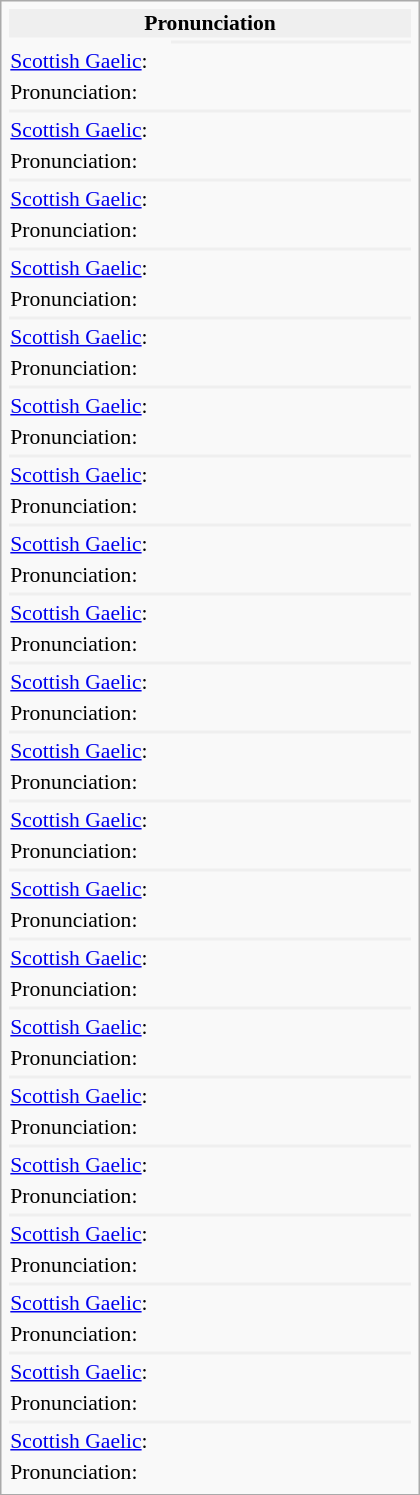<table class="mw-collapsible infobox mw-collapsed" style="width:280px; font-size:90%;">
<tr>
<th colspan="2" style="background:#efefef;">Pronunciation</th>
</tr>
<tr style="vertical-align: top;">
<td style="width: 40%;"></td>
<th colspan="2" style="background:#efefef;"></th>
</tr>
<tr>
<td><a href='#'>Scottish Gaelic</a>:</td>
<td></td>
</tr>
<tr>
<td>Pronunciation:</td>
<td></td>
</tr>
<tr>
<th colspan="2" style="background:#efefef;"></th>
</tr>
<tr>
<td><a href='#'>Scottish Gaelic</a>:</td>
<td></td>
</tr>
<tr>
<td>Pronunciation:</td>
<td></td>
</tr>
<tr>
<th colspan="2" style="background:#efefef;"></th>
</tr>
<tr>
<td><a href='#'>Scottish Gaelic</a>:</td>
<td></td>
</tr>
<tr>
<td>Pronunciation:</td>
<td></td>
</tr>
<tr>
<th colspan="2" style="background:#efefef;"></th>
</tr>
<tr>
<td><a href='#'>Scottish Gaelic</a>:</td>
<td></td>
</tr>
<tr>
<td>Pronunciation:</td>
<td></td>
</tr>
<tr>
<th colspan="2" style="background:#efefef;"></th>
</tr>
<tr>
<td><a href='#'>Scottish Gaelic</a>:</td>
<td></td>
</tr>
<tr>
<td>Pronunciation:</td>
<td></td>
</tr>
<tr>
<th colspan="2" style="background:#efefef;"></th>
</tr>
<tr>
<td><a href='#'>Scottish Gaelic</a>:</td>
<td></td>
</tr>
<tr>
<td>Pronunciation:</td>
<td></td>
</tr>
<tr>
<th colspan="2" style="background:#efefef;"></th>
</tr>
<tr>
<td><a href='#'>Scottish Gaelic</a>:</td>
<td></td>
</tr>
<tr>
<td>Pronunciation:</td>
<td></td>
</tr>
<tr>
<th colspan="2" style="background:#efefef;"></th>
</tr>
<tr>
<td><a href='#'>Scottish Gaelic</a>:</td>
<td></td>
</tr>
<tr>
<td>Pronunciation:</td>
<td></td>
</tr>
<tr>
<th colspan="2" style="background:#efefef;"></th>
</tr>
<tr>
<td><a href='#'>Scottish Gaelic</a>:</td>
<td></td>
</tr>
<tr>
<td>Pronunciation:</td>
<td></td>
</tr>
<tr>
<th colspan="2" style="background:#efefef;"></th>
</tr>
<tr>
<td><a href='#'>Scottish Gaelic</a>:</td>
<td></td>
</tr>
<tr>
<td>Pronunciation:</td>
<td></td>
</tr>
<tr>
<th colspan="2" style="background:#efefef;"></th>
</tr>
<tr>
<td><a href='#'>Scottish Gaelic</a>:</td>
<td></td>
</tr>
<tr>
<td>Pronunciation:</td>
<td></td>
</tr>
<tr>
<th colspan="2" style="background:#efefef;"></th>
</tr>
<tr>
<td><a href='#'>Scottish Gaelic</a>:</td>
<td></td>
</tr>
<tr>
<td>Pronunciation:</td>
<td></td>
</tr>
<tr>
<th colspan="2" style="background:#efefef;"></th>
</tr>
<tr>
<td><a href='#'>Scottish Gaelic</a>:</td>
<td></td>
</tr>
<tr>
<td>Pronunciation:</td>
<td></td>
</tr>
<tr>
<th colspan="2" style="background:#efefef;"></th>
</tr>
<tr>
<td><a href='#'>Scottish Gaelic</a>:</td>
<td></td>
</tr>
<tr>
<td>Pronunciation:</td>
<td></td>
</tr>
<tr>
<th colspan="2" style="background:#efefef;"></th>
</tr>
<tr>
<td><a href='#'>Scottish Gaelic</a>:</td>
<td></td>
</tr>
<tr>
<td>Pronunciation:</td>
<td></td>
</tr>
<tr>
<th colspan="2" style="background:#efefef;"></th>
</tr>
<tr>
<td><a href='#'>Scottish Gaelic</a>:</td>
<td></td>
</tr>
<tr>
<td>Pronunciation:</td>
<td></td>
</tr>
<tr>
<th colspan="2" style="background:#efefef;"></th>
</tr>
<tr>
<td><a href='#'>Scottish Gaelic</a>:</td>
<td></td>
</tr>
<tr>
<td>Pronunciation:</td>
<td></td>
</tr>
<tr>
<th colspan="2" style="background:#efefef;"></th>
</tr>
<tr>
<td><a href='#'>Scottish Gaelic</a>:</td>
<td></td>
</tr>
<tr>
<td>Pronunciation:</td>
<td></td>
</tr>
<tr>
<th colspan="2" style="background:#efefef;"></th>
</tr>
<tr>
<td><a href='#'>Scottish Gaelic</a>:</td>
<td></td>
</tr>
<tr>
<td>Pronunciation:</td>
<td></td>
</tr>
<tr>
<th colspan="2" style="background:#efefef;"></th>
</tr>
<tr>
<td><a href='#'>Scottish Gaelic</a>:</td>
<td></td>
</tr>
<tr>
<td>Pronunciation:</td>
<td></td>
</tr>
<tr>
<th colspan="2" style="background:#efefef;"></th>
</tr>
<tr>
<td><a href='#'>Scottish Gaelic</a>:</td>
<td></td>
</tr>
<tr>
<td>Pronunciation:</td>
<td></td>
</tr>
</table>
